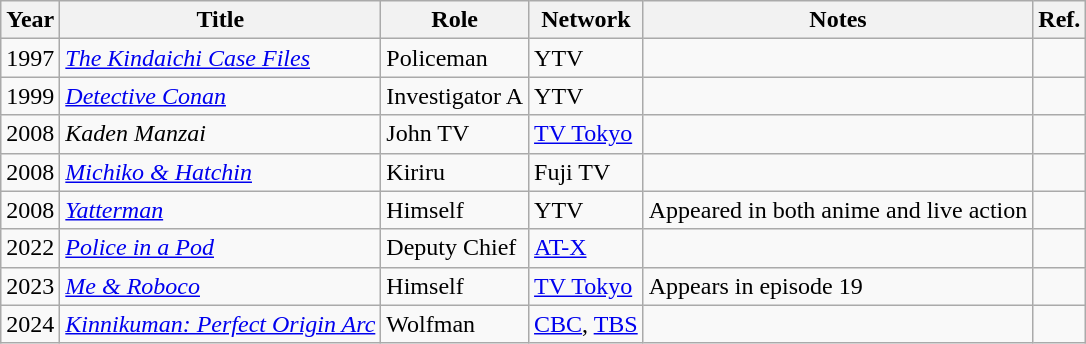<table class="wikitable">
<tr>
<th>Year</th>
<th>Title</th>
<th>Role</th>
<th>Network</th>
<th>Notes</th>
<th>Ref.</th>
</tr>
<tr>
<td>1997</td>
<td><em><a href='#'>The Kindaichi Case Files</a></em></td>
<td>Policeman</td>
<td>YTV</td>
<td></td>
<td></td>
</tr>
<tr>
<td>1999</td>
<td><em><a href='#'>Detective Conan</a></em></td>
<td>Investigator A</td>
<td>YTV</td>
<td></td>
<td></td>
</tr>
<tr>
<td>2008</td>
<td><em>Kaden Manzai</em></td>
<td>John TV</td>
<td><a href='#'>TV Tokyo</a></td>
<td></td>
<td></td>
</tr>
<tr>
<td>2008</td>
<td><em><a href='#'>Michiko & Hatchin</a></em></td>
<td>Kiriru</td>
<td>Fuji TV</td>
<td></td>
<td></td>
</tr>
<tr>
<td>2008</td>
<td><em><a href='#'>Yatterman</a></em></td>
<td>Himself</td>
<td>YTV</td>
<td>Appeared in both anime and live action</td>
<td></td>
</tr>
<tr>
<td>2022</td>
<td><em><a href='#'>Police in a Pod</a></em></td>
<td>Deputy Chief</td>
<td><a href='#'>AT-X</a></td>
<td></td>
<td></td>
</tr>
<tr>
<td>2023</td>
<td><em><a href='#'>Me & Roboco</a></em></td>
<td>Himself</td>
<td><a href='#'>TV Tokyo</a></td>
<td>Appears in episode 19</td>
<td></td>
</tr>
<tr>
<td>2024</td>
<td><em><a href='#'>Kinnikuman: Perfect Origin Arc</a></em></td>
<td>Wolfman</td>
<td><a href='#'>CBC</a>, <a href='#'>TBS</a></td>
<td></td>
<td></td>
</tr>
</table>
